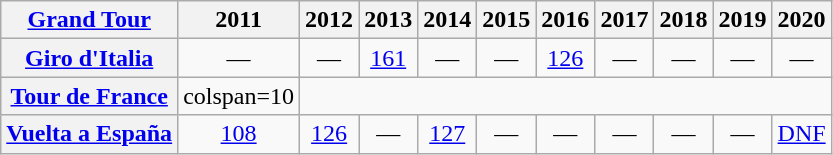<table class="wikitable plainrowheaders">
<tr>
<th scope="col"><a href='#'>Grand Tour</a></th>
<th scope="col">2011</th>
<th scope="col">2012</th>
<th scope="col">2013</th>
<th scope="col">2014</th>
<th scope="col">2015</th>
<th scope="col">2016</th>
<th scope="col">2017</th>
<th scope="col">2018</th>
<th scope="col">2019</th>
<th scope="col">2020</th>
</tr>
<tr style="text-align:center;">
<th scope="row"> <a href='#'>Giro d'Italia</a></th>
<td>—</td>
<td>—</td>
<td><a href='#'>161</a></td>
<td>—</td>
<td>—</td>
<td><a href='#'>126</a></td>
<td>—</td>
<td>—</td>
<td>—</td>
<td>—</td>
</tr>
<tr style="text-align:center;">
<th scope="row"> <a href='#'>Tour de France</a></th>
<td>colspan=10 </td>
</tr>
<tr style="text-align:center;">
<th scope="row"> <a href='#'>Vuelta a España</a></th>
<td><a href='#'>108</a></td>
<td><a href='#'>126</a></td>
<td>—</td>
<td><a href='#'>127</a></td>
<td>—</td>
<td>—</td>
<td>—</td>
<td>—</td>
<td>—</td>
<td><a href='#'>DNF</a></td>
</tr>
</table>
